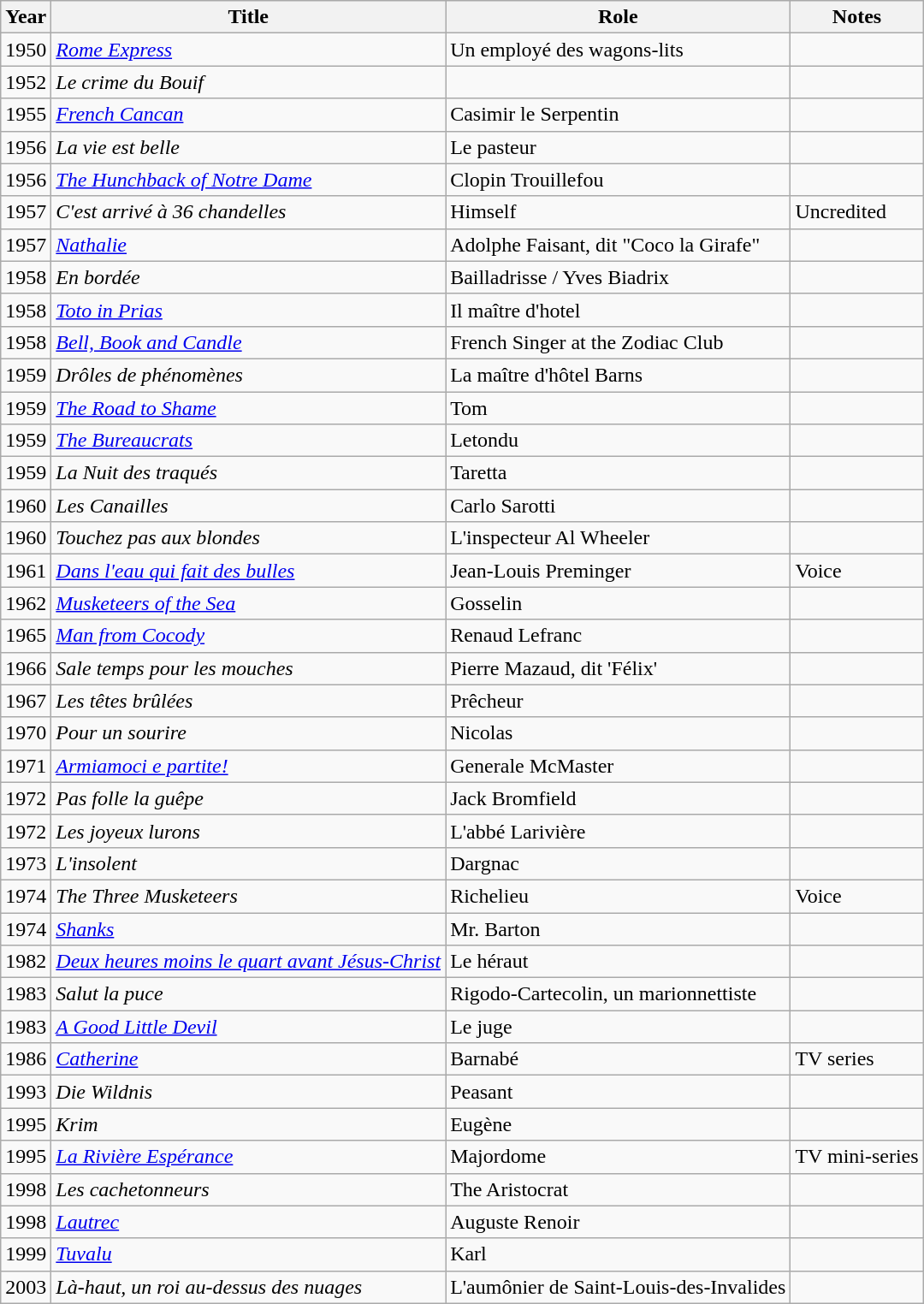<table class="wikitable">
<tr>
<th>Year</th>
<th>Title</th>
<th>Role</th>
<th>Notes</th>
</tr>
<tr>
<td>1950</td>
<td><em><a href='#'>Rome Express</a></em></td>
<td>Un employé des wagons-lits</td>
<td></td>
</tr>
<tr>
<td>1952</td>
<td><em>Le crime du Bouif</em></td>
<td></td>
<td></td>
</tr>
<tr>
<td>1955</td>
<td><em><a href='#'>French Cancan</a></em></td>
<td>Casimir le Serpentin</td>
<td></td>
</tr>
<tr>
<td>1956</td>
<td><em>La vie est belle</em></td>
<td>Le pasteur</td>
<td></td>
</tr>
<tr>
<td>1956</td>
<td><em><a href='#'>The Hunchback of Notre Dame</a></em></td>
<td>Clopin Trouillefou</td>
<td></td>
</tr>
<tr>
<td>1957</td>
<td><em>C'est arrivé à 36 chandelles</em></td>
<td>Himself</td>
<td>Uncredited</td>
</tr>
<tr>
<td>1957</td>
<td><em><a href='#'>Nathalie</a></em></td>
<td>Adolphe Faisant, dit "Coco la Girafe"</td>
<td></td>
</tr>
<tr>
<td>1958</td>
<td><em>En bordée</em></td>
<td>Bailladrisse / Yves Biadrix</td>
<td></td>
</tr>
<tr>
<td>1958</td>
<td><em><a href='#'>Toto in Prias</a></em></td>
<td>Il maître d'hotel</td>
<td></td>
</tr>
<tr>
<td>1958</td>
<td><em><a href='#'>Bell, Book and Candle</a></em></td>
<td>French Singer at the Zodiac Club</td>
<td></td>
</tr>
<tr>
<td>1959</td>
<td><em>Drôles de phénomènes</em></td>
<td>La maître d'hôtel Barns</td>
<td></td>
</tr>
<tr>
<td>1959</td>
<td><em><a href='#'>The Road to Shame</a></em></td>
<td>Tom</td>
<td></td>
</tr>
<tr>
<td>1959</td>
<td><em><a href='#'>The Bureaucrats</a></em></td>
<td>Letondu</td>
<td></td>
</tr>
<tr>
<td>1959</td>
<td><em>La Nuit des traqués</em></td>
<td>Taretta</td>
<td></td>
</tr>
<tr>
<td>1960</td>
<td><em>Les Canailles</em></td>
<td>Carlo Sarotti</td>
<td></td>
</tr>
<tr>
<td>1960</td>
<td><em>Touchez pas aux blondes</em></td>
<td>L'inspecteur Al Wheeler</td>
<td></td>
</tr>
<tr>
<td>1961</td>
<td><em><a href='#'>Dans l'eau qui fait des bulles</a></em></td>
<td>Jean-Louis Preminger</td>
<td>Voice</td>
</tr>
<tr>
<td>1962</td>
<td><em><a href='#'>Musketeers of the Sea</a></em></td>
<td>Gosselin</td>
<td></td>
</tr>
<tr>
<td>1965</td>
<td><em><a href='#'>Man from Cocody</a></em></td>
<td>Renaud Lefranc</td>
<td></td>
</tr>
<tr>
<td>1966</td>
<td><em>Sale temps pour les mouches</em></td>
<td>Pierre Mazaud, dit 'Félix'</td>
<td></td>
</tr>
<tr>
<td>1967</td>
<td><em>Les têtes brûlées</em></td>
<td>Prêcheur</td>
<td></td>
</tr>
<tr>
<td>1970</td>
<td><em>Pour un sourire</em></td>
<td>Nicolas</td>
<td></td>
</tr>
<tr>
<td>1971</td>
<td><em><a href='#'>Armiamoci e partite!</a></em></td>
<td>Generale McMaster</td>
<td></td>
</tr>
<tr>
<td>1972</td>
<td><em>Pas folle la guêpe</em></td>
<td>Jack Bromfield</td>
<td></td>
</tr>
<tr>
<td>1972</td>
<td><em>Les joyeux lurons</em></td>
<td>L'abbé Larivière</td>
<td></td>
</tr>
<tr>
<td>1973</td>
<td><em>L'insolent</em></td>
<td>Dargnac</td>
<td></td>
</tr>
<tr>
<td>1974</td>
<td><em>The Three Musketeers</em></td>
<td>Richelieu</td>
<td>Voice</td>
</tr>
<tr>
<td>1974</td>
<td><em><a href='#'>Shanks</a></em></td>
<td>Mr. Barton</td>
<td></td>
</tr>
<tr>
<td>1982</td>
<td><em><a href='#'>Deux heures moins le quart avant Jésus-Christ</a></em></td>
<td>Le héraut</td>
<td></td>
</tr>
<tr>
<td>1983</td>
<td><em>Salut la puce</em></td>
<td>Rigodo-Cartecolin, un marionnettiste</td>
<td></td>
</tr>
<tr>
<td>1983</td>
<td><em><a href='#'>A Good Little Devil</a></em></td>
<td>Le juge</td>
<td></td>
</tr>
<tr>
<td>1986</td>
<td><em><a href='#'>Catherine</a></em></td>
<td>Barnabé</td>
<td>TV series</td>
</tr>
<tr>
<td>1993</td>
<td><em>Die Wildnis</em></td>
<td>Peasant</td>
<td></td>
</tr>
<tr>
<td>1995</td>
<td><em>Krim</em></td>
<td>Eugène</td>
<td></td>
</tr>
<tr>
<td>1995</td>
<td><em><a href='#'>La Rivière Espérance</a></em></td>
<td>Majordome</td>
<td>TV mini-series</td>
</tr>
<tr>
<td>1998</td>
<td><em>Les cachetonneurs</em></td>
<td>The Aristocrat</td>
<td></td>
</tr>
<tr>
<td>1998</td>
<td><em><a href='#'>Lautrec</a></em></td>
<td>Auguste Renoir</td>
<td></td>
</tr>
<tr>
<td>1999</td>
<td><em><a href='#'>Tuvalu</a></em></td>
<td>Karl</td>
<td></td>
</tr>
<tr>
<td>2003</td>
<td><em>Là-haut, un roi au-dessus des nuages</em></td>
<td>L'aumônier de Saint-Louis-des-Invalides</td>
<td></td>
</tr>
</table>
